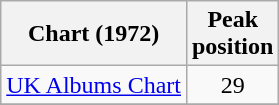<table class="wikitable sortable">
<tr>
<th>Chart (1972)</th>
<th>Peak<br>position</th>
</tr>
<tr>
<td><a href='#'>UK Albums Chart</a></td>
<td style="text-align:center;">29</td>
</tr>
<tr>
</tr>
</table>
